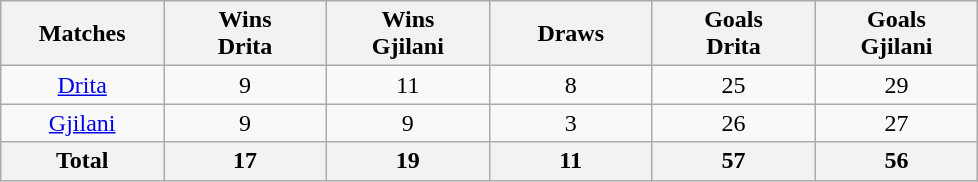<table class="wikitable" style="text-align:center">
<tr>
<th align="center" bgcolor="#FFFFFF" width="10%">Matches</th>
<th align="center" bgcolor="#FFFFFF" width="10%">Wins <br>Drita</th>
<th align="center" bgcolor="#FFFFFF" width="10%">Wins <br>Gjilani</th>
<th align="center" bgcolor="#FFFFFF" width="10%">Draws</th>
<th align="center" bgcolor="#ABCDEF" width="10%">Goals <br>Drita</th>
<th align="center" bgcolor="#CD5C5C" width="10%">Goals <br>Gjilani</th>
</tr>
<tr>
<td><a href='#'>Drita</a></td>
<td>9</td>
<td>11</td>
<td>8</td>
<td>25</td>
<td>29</td>
</tr>
<tr>
<td><a href='#'>Gjilani</a></td>
<td>9</td>
<td>9</td>
<td>3</td>
<td>26</td>
<td>27</td>
</tr>
<tr>
<th>Total</th>
<th>17</th>
<th>19</th>
<th>11</th>
<th>57</th>
<th>56</th>
</tr>
</table>
